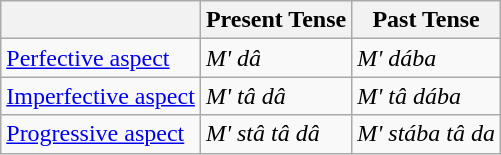<table class="wikitable">
<tr>
<th> </th>
<th>Present Tense</th>
<th>Past Tense</th>
</tr>
<tr>
<td><a href='#'>Perfective aspect</a></td>
<td><em>M' dâ</em></td>
<td><em>M' dába</em></td>
</tr>
<tr>
<td><a href='#'>Imperfective aspect</a></td>
<td><em>M' tâ dâ</em></td>
<td><em>M' tâ dába</em></td>
</tr>
<tr>
<td><a href='#'>Progressive aspect</a></td>
<td><em>M' stâ tâ dâ</em></td>
<td><em>M' stába tâ da</em></td>
</tr>
</table>
